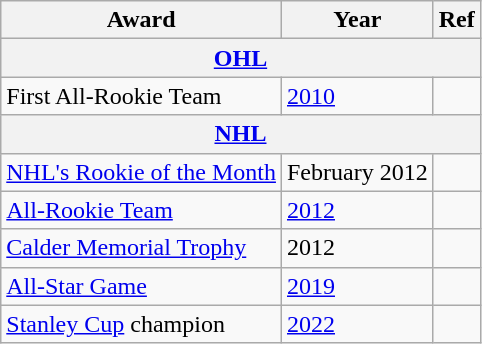<table class="wikitable">
<tr>
<th>Award</th>
<th>Year</th>
<th>Ref</th>
</tr>
<tr>
<th colspan="3"><a href='#'>OHL</a></th>
</tr>
<tr>
<td>First All-Rookie Team</td>
<td><a href='#'>2010</a></td>
<td></td>
</tr>
<tr>
<th colspan="3"><a href='#'>NHL</a></th>
</tr>
<tr>
<td><a href='#'>NHL's Rookie of the Month</a></td>
<td>February 2012</td>
<td></td>
</tr>
<tr>
<td><a href='#'>All-Rookie Team</a></td>
<td><a href='#'>2012</a></td>
<td></td>
</tr>
<tr>
<td><a href='#'>Calder Memorial Trophy</a></td>
<td>2012</td>
<td></td>
</tr>
<tr>
<td><a href='#'>All-Star Game</a></td>
<td><a href='#'>2019</a></td>
<td></td>
</tr>
<tr>
<td><a href='#'>Stanley Cup</a> champion</td>
<td><a href='#'>2022</a></td>
<td></td>
</tr>
</table>
